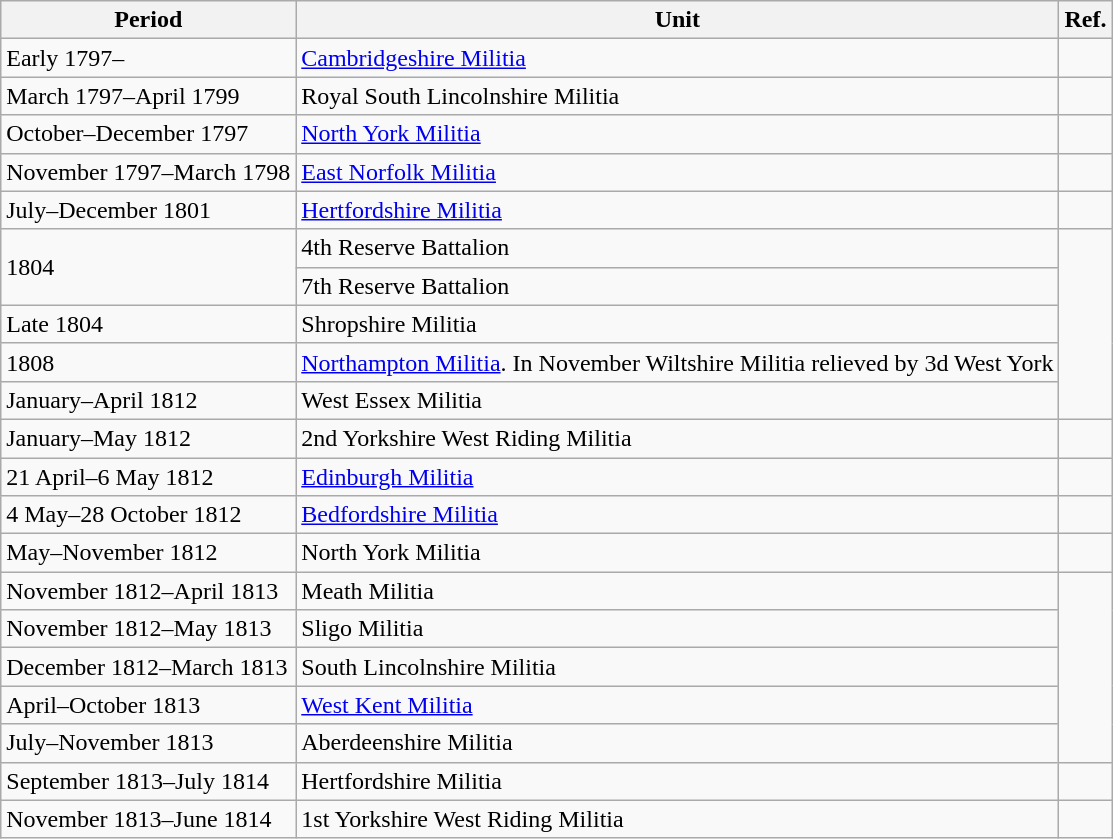<table class="wikitable">
<tr>
<th style=>Period</th>
<th style=>Unit</th>
<th style=>Ref.</th>
</tr>
<tr>
<td>Early 1797–</td>
<td><a href='#'>Cambridgeshire Militia</a></td>
<td></td>
</tr>
<tr>
<td>March 1797–April 1799</td>
<td>Royal South Lincolnshire Militia</td>
<td></td>
</tr>
<tr>
<td>October–December 1797</td>
<td><a href='#'>North York Militia</a></td>
<td></td>
</tr>
<tr>
<td>November 1797–March 1798</td>
<td><a href='#'>East Norfolk Militia</a></td>
<td></td>
</tr>
<tr>
<td>July–December 1801</td>
<td><a href='#'>Hertfordshire Militia</a></td>
<td></td>
</tr>
<tr>
<td rowspan=2>1804</td>
<td>4th Reserve Battalion</td>
<td rowspan=5></td>
</tr>
<tr>
<td>7th Reserve Battalion</td>
</tr>
<tr>
<td>Late 1804</td>
<td>Shropshire Militia</td>
</tr>
<tr>
<td>1808</td>
<td><a href='#'>Northampton Militia</a>. In November Wiltshire Militia relieved by 3d West York</td>
</tr>
<tr>
<td>January–April 1812</td>
<td>West Essex Militia</td>
</tr>
<tr>
<td>January–May 1812</td>
<td>2nd Yorkshire West Riding Militia</td>
</tr>
<tr>
<td>21 April–6 May 1812</td>
<td><a href='#'>Edinburgh Militia</a></td>
<td></td>
</tr>
<tr>
<td>4 May–28 October 1812</td>
<td><a href='#'>Bedfordshire Militia</a></td>
<td></td>
</tr>
<tr>
<td>May–November 1812</td>
<td>North York Militia</td>
<td></td>
</tr>
<tr>
<td>November 1812–April 1813</td>
<td>Meath Militia</td>
<td rowspan=5></td>
</tr>
<tr>
<td>November 1812–May 1813</td>
<td>Sligo Militia</td>
</tr>
<tr>
<td>December 1812–March 1813</td>
<td>South Lincolnshire Militia</td>
</tr>
<tr>
<td>April–October 1813</td>
<td><a href='#'>West Kent Militia</a></td>
</tr>
<tr>
<td>July–November 1813</td>
<td>Aberdeenshire Militia</td>
</tr>
<tr>
<td>September 1813–July 1814</td>
<td>Hertfordshire Militia</td>
<td></td>
</tr>
<tr>
<td>November 1813–June 1814</td>
<td>1st Yorkshire West Riding Militia</td>
<td></td>
</tr>
</table>
